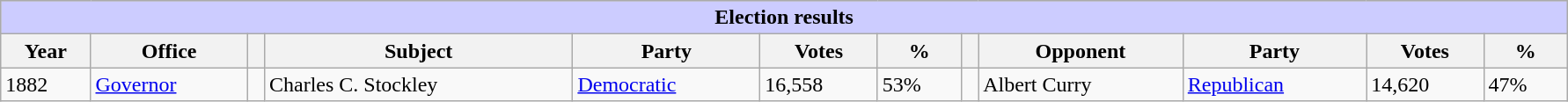<table class=wikitable style="width: 94%" style="text-align: center;" align="center">
<tr bgcolor=#cccccc>
<th colspan=12 style="background: #ccccff;">Election results</th>
</tr>
<tr>
<th><strong>Year</strong></th>
<th><strong>Office</strong></th>
<th></th>
<th><strong>Subject</strong></th>
<th><strong>Party</strong></th>
<th><strong>Votes</strong></th>
<th><strong>%</strong></th>
<th></th>
<th><strong>Opponent</strong></th>
<th><strong>Party</strong></th>
<th><strong>Votes</strong></th>
<th><strong>%</strong></th>
</tr>
<tr>
<td>1882</td>
<td><a href='#'>Governor</a></td>
<td></td>
<td>Charles C. Stockley</td>
<td><a href='#'>Democratic</a></td>
<td>16,558</td>
<td>53%</td>
<td></td>
<td>Albert Curry</td>
<td><a href='#'>Republican</a></td>
<td>14,620</td>
<td>47%</td>
</tr>
</table>
